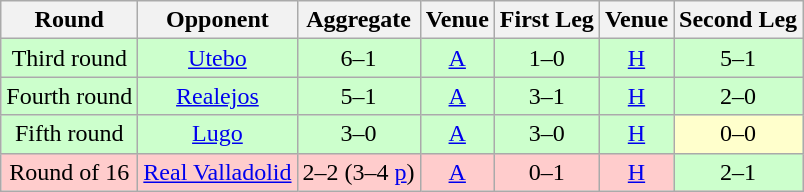<table class="wikitable" style="font-size:100%; text-align:center">
<tr>
<th>Round</th>
<th>Opponent</th>
<th>Aggregate</th>
<th>Venue</th>
<th>First Leg</th>
<th>Venue</th>
<th>Second Leg</th>
</tr>
<tr bgcolor= CCFFCC>
<td>Third round</td>
<td><a href='#'>Utebo</a></td>
<td>6–1</td>
<td><a href='#'>A</a></td>
<td>1–0</td>
<td><a href='#'>H</a></td>
<td>5–1</td>
</tr>
<tr bgcolor= CCFFCC>
<td>Fourth round</td>
<td><a href='#'>Realejos</a></td>
<td>5–1</td>
<td><a href='#'>A</a></td>
<td>3–1</td>
<td><a href='#'>H</a></td>
<td>2–0</td>
</tr>
<tr bgcolor= CCFFCC>
<td>Fifth round</td>
<td><a href='#'>Lugo</a></td>
<td>3–0</td>
<td><a href='#'>A</a></td>
<td>3–0</td>
<td><a href='#'>H</a></td>
<td bgcolor="FFFFCC">0–0</td>
</tr>
<tr bgcolor= FFCCCC>
<td>Round of 16</td>
<td><a href='#'>Real Valladolid</a></td>
<td>2–2 (3–4 <a href='#'>p</a>)</td>
<td><a href='#'>A</a></td>
<td>0–1</td>
<td><a href='#'>H</a></td>
<td bgcolor="CCFFCC">2–1</td>
</tr>
</table>
